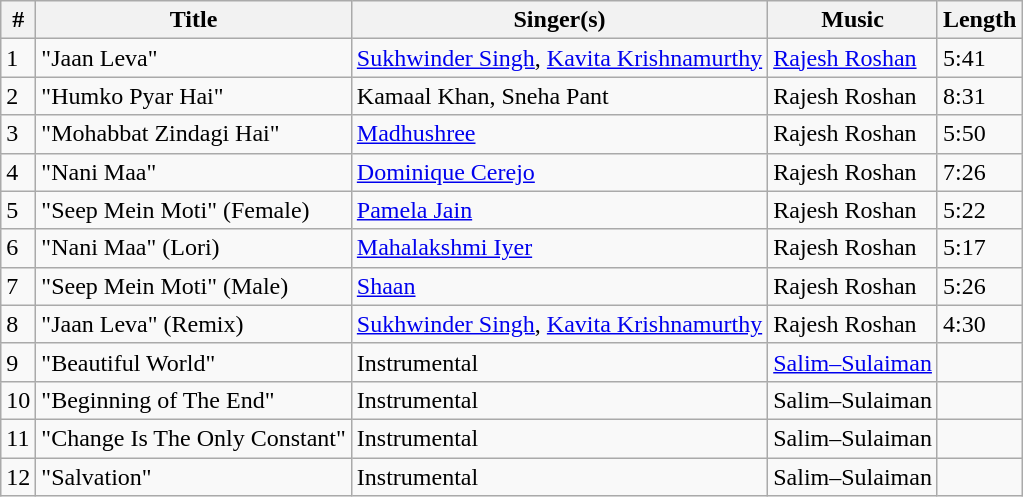<table class="wikitable">
<tr>
<th>#</th>
<th>Title</th>
<th>Singer(s)</th>
<th>Music</th>
<th>Length</th>
</tr>
<tr>
<td>1</td>
<td>"Jaan Leva"</td>
<td><a href='#'>Sukhwinder Singh</a>, <a href='#'>Kavita Krishnamurthy</a></td>
<td><a href='#'>Rajesh Roshan</a></td>
<td>5:41</td>
</tr>
<tr>
<td>2</td>
<td>"Humko Pyar Hai"</td>
<td>Kamaal Khan, Sneha Pant</td>
<td>Rajesh Roshan</td>
<td>8:31</td>
</tr>
<tr>
<td>3</td>
<td>"Mohabbat Zindagi Hai"</td>
<td><a href='#'>Madhushree</a></td>
<td>Rajesh Roshan</td>
<td>5:50</td>
</tr>
<tr>
<td>4</td>
<td>"Nani Maa"</td>
<td><a href='#'>Dominique Cerejo</a></td>
<td>Rajesh Roshan</td>
<td>7:26</td>
</tr>
<tr>
<td>5</td>
<td>"Seep Mein Moti" (Female)</td>
<td><a href='#'>Pamela Jain</a></td>
<td>Rajesh Roshan</td>
<td>5:22</td>
</tr>
<tr>
<td>6</td>
<td>"Nani Maa" (Lori)</td>
<td><a href='#'>Mahalakshmi Iyer</a></td>
<td>Rajesh Roshan</td>
<td>5:17</td>
</tr>
<tr>
<td>7</td>
<td>"Seep Mein Moti" (Male)</td>
<td><a href='#'>Shaan</a></td>
<td>Rajesh Roshan</td>
<td>5:26</td>
</tr>
<tr>
<td>8</td>
<td>"Jaan Leva" (Remix)</td>
<td><a href='#'>Sukhwinder Singh</a>, <a href='#'>Kavita Krishnamurthy</a></td>
<td>Rajesh Roshan</td>
<td>4:30</td>
</tr>
<tr>
<td>9</td>
<td>"Beautiful World"</td>
<td>Instrumental</td>
<td><a href='#'>Salim–Sulaiman</a></td>
<td></td>
</tr>
<tr>
<td>10</td>
<td>"Beginning of The End"</td>
<td>Instrumental</td>
<td>Salim–Sulaiman</td>
<td></td>
</tr>
<tr>
<td>11</td>
<td>"Change Is The Only Constant"</td>
<td>Instrumental</td>
<td>Salim–Sulaiman</td>
<td></td>
</tr>
<tr>
<td>12</td>
<td>"Salvation"</td>
<td>Instrumental</td>
<td>Salim–Sulaiman</td>
<td></td>
</tr>
</table>
